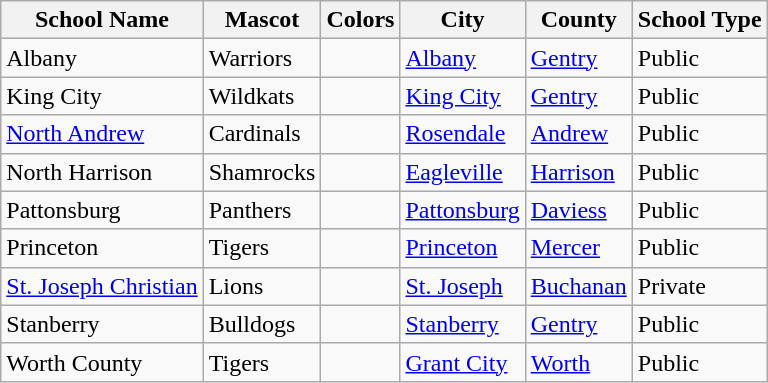<table class="wikitable">
<tr>
<th>School Name</th>
<th>Mascot</th>
<th>Colors</th>
<th>City</th>
<th>County</th>
<th>School Type</th>
</tr>
<tr>
<td>Albany</td>
<td>Warriors</td>
<td> </td>
<td><a href='#'>Albany</a></td>
<td><a href='#'>Gentry</a></td>
<td>Public</td>
</tr>
<tr>
<td>King City</td>
<td>Wildkats</td>
<td> </td>
<td><a href='#'>King City</a></td>
<td><a href='#'>Gentry</a></td>
<td>Public</td>
</tr>
<tr>
<td><a href='#'>North Andrew</a></td>
<td>Cardinals</td>
<td> </td>
<td><a href='#'>Rosendale</a></td>
<td><a href='#'>Andrew</a></td>
<td>Public</td>
</tr>
<tr>
<td>North Harrison</td>
<td>Shamrocks</td>
<td> </td>
<td><a href='#'>Eagleville</a></td>
<td><a href='#'>Harrison</a></td>
<td>Public</td>
</tr>
<tr>
<td>Pattonsburg</td>
<td>Panthers</td>
<td> </td>
<td><a href='#'>Pattonsburg</a></td>
<td><a href='#'>Daviess</a></td>
<td>Public</td>
</tr>
<tr>
<td>Princeton</td>
<td>Tigers</td>
<td> </td>
<td><a href='#'>Princeton</a></td>
<td><a href='#'>Mercer</a></td>
<td>Public</td>
</tr>
<tr>
<td><a href='#'>St. Joseph Christian</a></td>
<td>Lions</td>
<td> </td>
<td><a href='#'>St. Joseph</a></td>
<td><a href='#'>Buchanan</a></td>
<td>Private</td>
</tr>
<tr>
<td>Stanberry</td>
<td>Bulldogs</td>
<td> </td>
<td><a href='#'>Stanberry</a></td>
<td><a href='#'>Gentry</a></td>
<td>Public</td>
</tr>
<tr>
<td>Worth County</td>
<td>Tigers</td>
<td> </td>
<td><a href='#'>Grant City</a></td>
<td><a href='#'>Worth</a></td>
<td>Public</td>
</tr>
</table>
